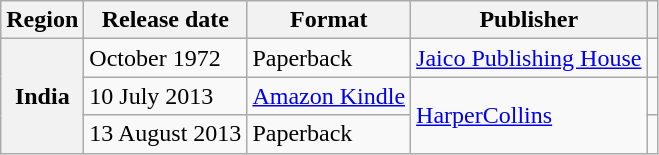<table class="wikitable sortable plainrowheaders">
<tr>
<th scope="col">Region</th>
<th scope="col">Release date</th>
<th scope="col">Format</th>
<th scope="col">Publisher</th>
<th></th>
</tr>
<tr>
<th scope="row" rowspan="3">India</th>
<td>October 1972</td>
<td>Paperback</td>
<td><a href='#'>Jaico Publishing House</a></td>
<td style="text-align: center;"></td>
</tr>
<tr>
<td>10 July 2013</td>
<td><a href='#'>Amazon Kindle</a></td>
<td rowspan="2"><a href='#'>HarperCollins</a></td>
<td style="text-align: center;"></td>
</tr>
<tr>
<td>13 August 2013</td>
<td>Paperback</td>
<td style="text-align: center;"></td>
</tr>
</table>
